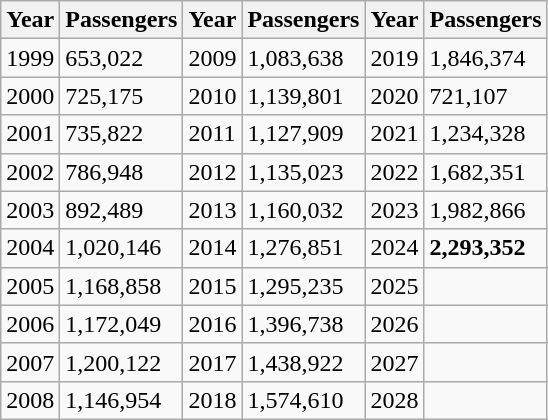<table class="wikitable">
<tr>
<th>Year</th>
<th>Passengers</th>
<th>Year</th>
<th>Passengers</th>
<th>Year</th>
<th>Passengers</th>
</tr>
<tr>
<td>1999</td>
<td>653,022</td>
<td>2009</td>
<td>1,083,638</td>
<td>2019</td>
<td>1,846,374</td>
</tr>
<tr>
<td>2000</td>
<td>725,175</td>
<td>2010</td>
<td>1,139,801</td>
<td>2020</td>
<td>721,107</td>
</tr>
<tr>
<td>2001</td>
<td>735,822</td>
<td>2011</td>
<td>1,127,909</td>
<td>2021</td>
<td>1,234,328</td>
</tr>
<tr>
<td>2002</td>
<td>786,948</td>
<td>2012</td>
<td>1,135,023</td>
<td>2022</td>
<td>1,682,351</td>
</tr>
<tr>
<td>2003</td>
<td>892,489</td>
<td>2013</td>
<td>1,160,032</td>
<td>2023</td>
<td>1,982,866</td>
</tr>
<tr>
<td>2004</td>
<td>1,020,146</td>
<td>2014</td>
<td>1,276,851</td>
<td>2024</td>
<td><strong>2,293,352</strong></td>
</tr>
<tr>
<td>2005</td>
<td>1,168,858</td>
<td>2015</td>
<td>1,295,235</td>
<td>2025</td>
<td></td>
</tr>
<tr>
<td>2006</td>
<td>1,172,049</td>
<td>2016</td>
<td>1,396,738</td>
<td>2026</td>
<td></td>
</tr>
<tr>
<td>2007</td>
<td>1,200,122</td>
<td>2017</td>
<td>1,438,922</td>
<td>2027</td>
<td></td>
</tr>
<tr>
<td>2008</td>
<td>1,146,954</td>
<td>2018</td>
<td>1,574,610</td>
<td>2028</td>
<td></td>
</tr>
</table>
